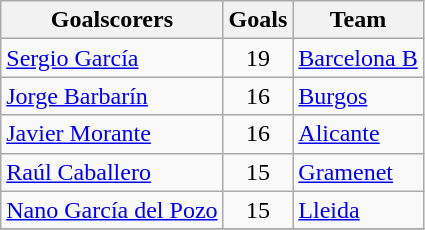<table class="wikitable sortable">
<tr>
<th>Goalscorers</th>
<th>Goals</th>
<th>Team</th>
</tr>
<tr>
<td> <a href='#'>Sergio García</a></td>
<td align=center>19</td>
<td><a href='#'>Barcelona B</a></td>
</tr>
<tr>
<td> <a href='#'>Jorge Barbarín</a></td>
<td align=center>16</td>
<td><a href='#'>Burgos</a></td>
</tr>
<tr>
<td> <a href='#'>Javier Morante</a></td>
<td align=center>16</td>
<td><a href='#'>Alicante</a></td>
</tr>
<tr>
<td> <a href='#'>Raúl Caballero</a></td>
<td align=center>15</td>
<td><a href='#'>Gramenet</a></td>
</tr>
<tr>
<td> <a href='#'>Nano García del Pozo</a></td>
<td align=center>15</td>
<td><a href='#'>Lleida</a></td>
</tr>
<tr>
</tr>
</table>
